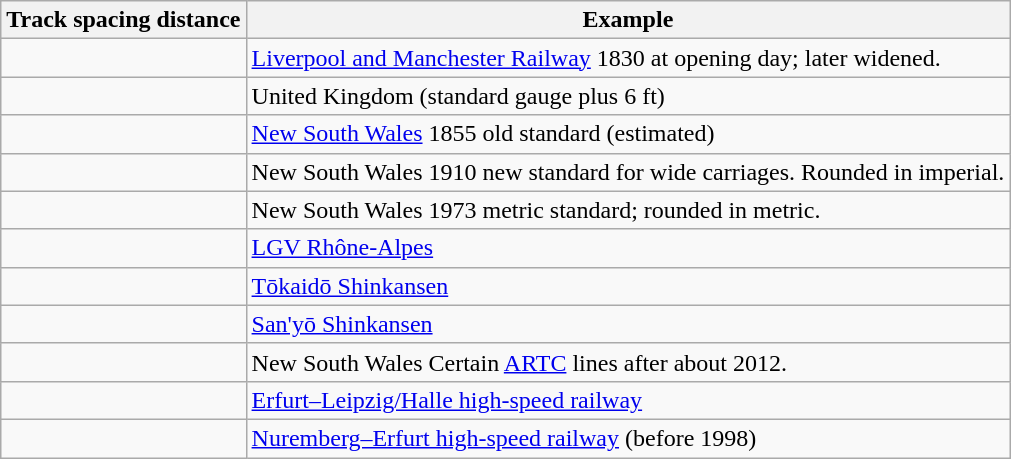<table class="wikitable sortable">
<tr>
<th>Track spacing distance</th>
<th>Example</th>
</tr>
<tr>
<td></td>
<td><a href='#'>Liverpool and Manchester Railway</a> 1830 at opening day; later widened.</td>
</tr>
<tr>
<td></td>
<td>United Kingdom (standard gauge plus 6 ft)</td>
</tr>
<tr>
<td></td>
<td><a href='#'>New South Wales</a> 1855 old standard (estimated)</td>
</tr>
<tr>
<td></td>
<td>New South Wales 1910 new standard for  wide carriages. Rounded in imperial.</td>
</tr>
<tr>
<td></td>
<td>New South Wales 1973 metric standard; rounded in metric.</td>
</tr>
<tr>
<td></td>
<td><a href='#'>LGV Rhône-Alpes</a></td>
</tr>
<tr>
<td></td>
<td><a href='#'>Tōkaidō Shinkansen</a></td>
</tr>
<tr>
<td></td>
<td><a href='#'>San'yō Shinkansen</a></td>
</tr>
<tr>
<td></td>
<td>New South Wales Certain <a href='#'>ARTC</a> lines after about 2012.</td>
</tr>
<tr>
<td></td>
<td><a href='#'>Erfurt–Leipzig/Halle high-speed railway</a></td>
</tr>
<tr>
<td></td>
<td><a href='#'>Nuremberg–Erfurt high-speed railway</a> (before 1998)</td>
</tr>
</table>
